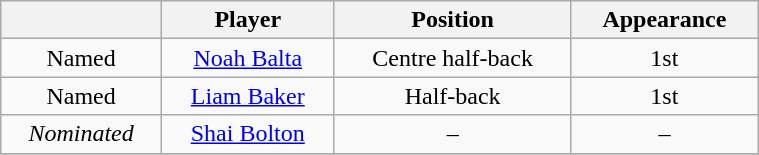<table class="wikitable" style="text-align:center; font-size:100%; width:40%">
<tr>
<th></th>
<th>Player</th>
<th>Position</th>
<th>Appearance</th>
</tr>
<tr>
<td>Named</td>
<td><a href='#'>Noah Balta</a></td>
<td>Centre half-back</td>
<td>1st</td>
</tr>
<tr>
<td>Named</td>
<td><a href='#'>Liam Baker</a></td>
<td>Half-back</td>
<td>1st</td>
</tr>
<tr>
<td><em>Nominated</em></td>
<td><a href='#'>Shai Bolton</a></td>
<td>–</td>
<td>–</td>
</tr>
<tr>
</tr>
</table>
